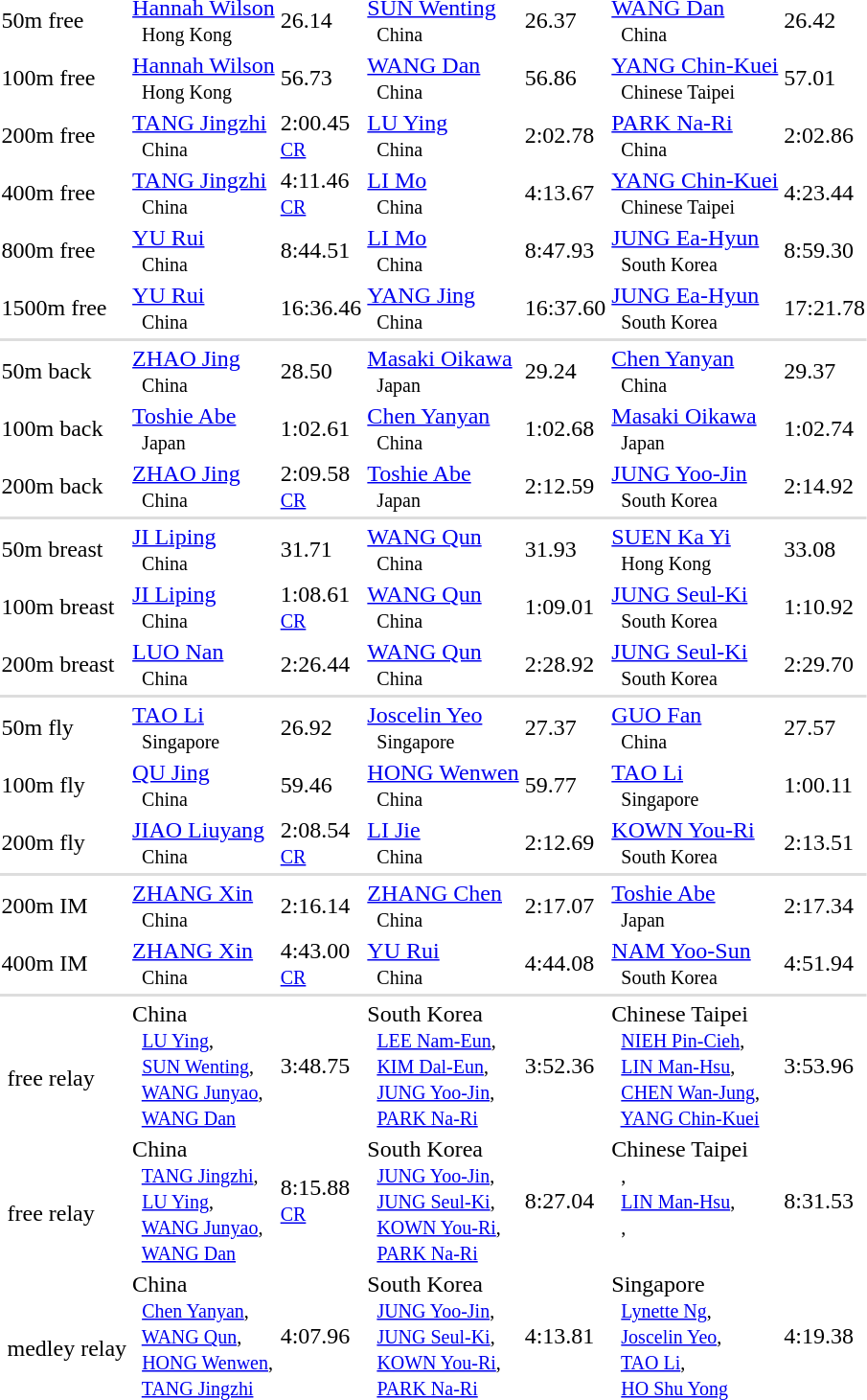<table>
<tr>
<td>50m free</td>
<td><a href='#'>Hannah Wilson</a> <small><br>    Hong Kong </small></td>
<td>26.14</td>
<td><a href='#'>SUN Wenting</a> <small><br>    China </small></td>
<td>26.37</td>
<td><a href='#'>WANG Dan</a> <small><br>    China </small></td>
<td>26.42</td>
</tr>
<tr>
<td>100m free</td>
<td><a href='#'>Hannah Wilson</a> <small><br>    Hong Kong </small></td>
<td>56.73</td>
<td><a href='#'>WANG Dan</a> <small><br>    China </small></td>
<td>56.86</td>
<td><a href='#'>YANG Chin-Kuei</a> <small><br>    Chinese Taipei </small></td>
<td>57.01</td>
</tr>
<tr>
<td>200m free</td>
<td><a href='#'>TANG Jingzhi</a> <small><br>    China </small></td>
<td>2:00.45 <small><br><a href='#'>CR</a></small></td>
<td><a href='#'>LU Ying</a> <small><br>    China </small></td>
<td>2:02.78</td>
<td><a href='#'>PARK Na-Ri</a> <small><br>    China </small></td>
<td>2:02.86</td>
</tr>
<tr>
<td>400m free</td>
<td><a href='#'>TANG Jingzhi</a> <small><br>    China </small></td>
<td>4:11.46 <small><br><a href='#'>CR</a></small></td>
<td><a href='#'>LI Mo</a> <small><br>    China </small></td>
<td>4:13.67</td>
<td><a href='#'>YANG Chin-Kuei</a> <small><br>    Chinese Taipei </small></td>
<td>4:23.44</td>
</tr>
<tr>
<td>800m free</td>
<td><a href='#'>YU Rui</a> <small><br>    China </small></td>
<td>8:44.51</td>
<td><a href='#'>LI Mo</a> <small><br>    China </small></td>
<td>8:47.93</td>
<td><a href='#'>JUNG Ea-Hyun</a> <small><br>    South Korea </small></td>
<td>8:59.30</td>
</tr>
<tr>
<td>1500m free</td>
<td><a href='#'>YU Rui</a> <small><br>    China </small></td>
<td>16:36.46</td>
<td><a href='#'>YANG Jing</a> <small><br>    China </small></td>
<td>16:37.60</td>
<td><a href='#'>JUNG Ea-Hyun</a> <small><br>    South Korea </small></td>
<td>17:21.78</td>
</tr>
<tr bgcolor=#DDDDDD>
<td colspan=7></td>
</tr>
<tr>
<td>50m back</td>
<td><a href='#'>ZHAO Jing</a> <small><br>    China </small></td>
<td>28.50</td>
<td><a href='#'>Masaki Oikawa</a> <small><br>    Japan </small></td>
<td>29.24</td>
<td><a href='#'>Chen Yanyan</a> <small><br>    China </small></td>
<td>29.37</td>
</tr>
<tr>
<td>100m back</td>
<td><a href='#'>Toshie Abe</a> <small><br>    Japan </small></td>
<td>1:02.61</td>
<td><a href='#'>Chen Yanyan</a> <small><br>    China </small></td>
<td>1:02.68</td>
<td><a href='#'>Masaki Oikawa</a> <small><br>    Japan </small></td>
<td>1:02.74</td>
</tr>
<tr>
<td>200m back</td>
<td><a href='#'>ZHAO Jing</a> <small><br>    China </small></td>
<td>2:09.58 <small><br><a href='#'>CR</a></small></td>
<td><a href='#'>Toshie Abe</a> <small><br>    Japan </small></td>
<td>2:12.59</td>
<td><a href='#'>JUNG Yoo-Jin</a> <small><br>    South Korea </small></td>
<td>2:14.92</td>
</tr>
<tr bgcolor=#DDDDDD>
<td colspan=7></td>
</tr>
<tr>
<td>50m breast</td>
<td><a href='#'>JI Liping</a> <small><br>    China </small></td>
<td>31.71</td>
<td><a href='#'>WANG Qun</a> <small><br>    China </small></td>
<td>31.93</td>
<td><a href='#'>SUEN Ka Yi</a> <small><br>    Hong Kong </small></td>
<td>33.08</td>
</tr>
<tr>
<td>100m breast</td>
<td><a href='#'>JI Liping</a> <small><br>    China </small></td>
<td>1:08.61 <small><br><a href='#'>CR</a></small></td>
<td><a href='#'>WANG Qun</a> <small><br>    China </small></td>
<td>1:09.01</td>
<td><a href='#'>JUNG Seul-Ki</a> <small><br>    South Korea </small></td>
<td>1:10.92</td>
</tr>
<tr>
<td>200m breast</td>
<td><a href='#'>LUO Nan</a> <small><br>    China </small></td>
<td>2:26.44</td>
<td><a href='#'>WANG Qun</a> <small><br>    China </small></td>
<td>2:28.92</td>
<td><a href='#'>JUNG Seul-Ki</a> <small><br>    South Korea </small></td>
<td>2:29.70</td>
</tr>
<tr bgcolor=#DDDDDD>
<td colspan=7></td>
</tr>
<tr>
<td>50m fly</td>
<td><a href='#'>TAO Li</a> <small><br>    Singapore </small></td>
<td>26.92</td>
<td><a href='#'>Joscelin Yeo</a> <small><br>    Singapore </small></td>
<td>27.37</td>
<td><a href='#'>GUO Fan</a> <small><br>    China </small></td>
<td>27.57</td>
</tr>
<tr>
<td>100m fly</td>
<td><a href='#'>QU Jing</a> <small><br>    China </small></td>
<td>59.46</td>
<td><a href='#'>HONG Wenwen</a> <small><br>    China </small></td>
<td>59.77</td>
<td><a href='#'>TAO Li</a> <small><br>    Singapore </small></td>
<td>1:00.11</td>
</tr>
<tr>
<td>200m fly</td>
<td><a href='#'>JIAO Liuyang</a> <small><br>    China </small></td>
<td>2:08.54 <small><br><a href='#'>CR</a></small></td>
<td><a href='#'>LI Jie</a> <small><br>    China </small></td>
<td>2:12.69</td>
<td><a href='#'>KOWN You-Ri</a> <small><br>    South Korea </small></td>
<td>2:13.51</td>
</tr>
<tr bgcolor=#DDDDDD>
<td colspan=7></td>
</tr>
<tr>
<td>200m IM</td>
<td><a href='#'>ZHANG Xin</a> <small><br>    China </small></td>
<td>2:16.14</td>
<td><a href='#'>ZHANG Chen</a> <small><br>    China </small></td>
<td>2:17.07</td>
<td><a href='#'>Toshie Abe</a> <small><br>    Japan </small></td>
<td>2:17.34</td>
</tr>
<tr>
<td>400m IM</td>
<td><a href='#'>ZHANG Xin</a> <small><br>    China </small></td>
<td>4:43.00 <small><br><a href='#'>CR</a></small></td>
<td><a href='#'>YU Rui</a> <small><br>    China </small></td>
<td>4:44.08</td>
<td><a href='#'>NAM Yoo-Sun</a> <small><br>    South Korea </small></td>
<td>4:51.94</td>
</tr>
<tr bgcolor=#DDDDDD>
<td colspan=7></td>
</tr>
<tr>
<td> <br> free relay</td>
<td> China <small><br>   <a href='#'>LU Ying</a>, <br>   <a href='#'>SUN Wenting</a>, <br>   <a href='#'>WANG Junyao</a>, <br>   <a href='#'>WANG Dan</a> </small></td>
<td>3:48.75</td>
<td> South Korea <small><br>   <a href='#'>LEE Nam-Eun</a>, <br>   <a href='#'>KIM Dal-Eun</a>, <br>   <a href='#'>JUNG Yoo-Jin</a>, <br>   <a href='#'>PARK Na-Ri</a> </small></td>
<td>3:52.36</td>
<td> Chinese Taipei <small><br>   <a href='#'>NIEH Pin-Cieh</a>, <br>   <a href='#'>LIN Man-Hsu</a>, <br>   <a href='#'>CHEN Wan-Jung</a>, <br>   <a href='#'>YANG Chin-Kuei</a> </small></td>
<td>3:53.96</td>
</tr>
<tr>
<td> <br> free relay</td>
<td> China <small><br>   <a href='#'>TANG Jingzhi</a>, <br>   <a href='#'>LU Ying</a>, <br>   <a href='#'>WANG Junyao</a>, <br>   <a href='#'>WANG Dan</a> </small></td>
<td>8:15.88 <small><br><a href='#'>CR</a></small></td>
<td> South Korea <small><br>   <a href='#'>JUNG Yoo-Jin</a>, <br>   <a href='#'>JUNG Seul-Ki</a>, <br>   <a href='#'>KOWN You-Ri</a>, <br>   <a href='#'>PARK Na-Ri</a> </small></td>
<td>8:27.04</td>
<td> Chinese Taipei <small><br>   , <br>   <a href='#'>LIN Man-Hsu</a>, <br>   , <br>    </small></td>
<td>8:31.53</td>
</tr>
<tr>
<td> <br> medley relay</td>
<td> China <small><br>   <a href='#'>Chen Yanyan</a>, <br>   <a href='#'>WANG Qun</a>, <br>   <a href='#'>HONG Wenwen</a>, <br>   <a href='#'>TANG Jingzhi</a> </small></td>
<td>4:07.96</td>
<td> South Korea <small><br>   <a href='#'>JUNG Yoo-Jin</a>, <br>   <a href='#'>JUNG Seul-Ki</a>, <br>   <a href='#'>KOWN You-Ri</a>, <br>   <a href='#'>PARK Na-Ri</a> </small></td>
<td>4:13.81</td>
<td> Singapore <small><br>   <a href='#'>Lynette Ng</a>, <br>   <a href='#'>Joscelin Yeo</a>, <br>   <a href='#'>TAO Li</a>, <br>   <a href='#'>HO Shu Yong</a> </small></td>
<td>4:19.38</td>
</tr>
<tr>
</tr>
</table>
